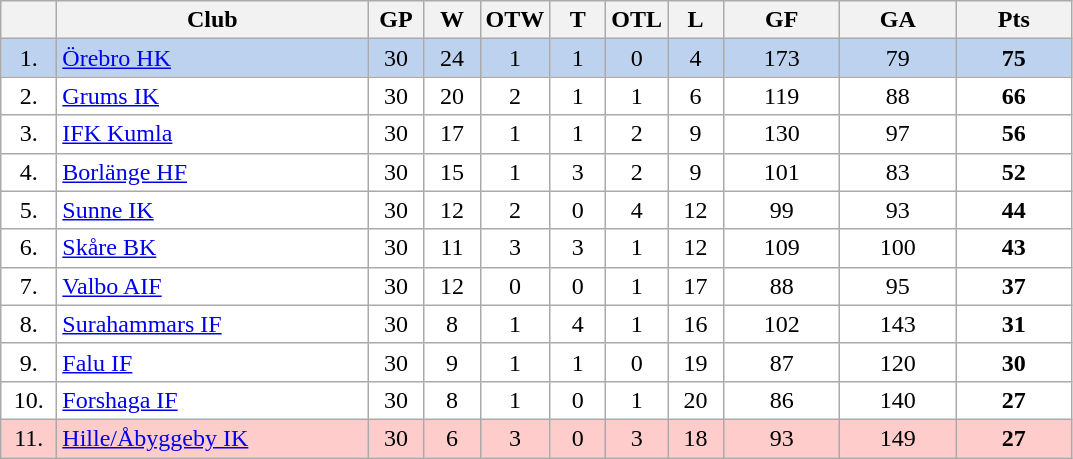<table class="wikitable">
<tr>
<th width="30"></th>
<th width="200">Club</th>
<th width="30">GP</th>
<th width="30">W</th>
<th width="30">OTW</th>
<th width="30">T</th>
<th width="30">OTL</th>
<th width="30">L</th>
<th width="70">GF</th>
<th width="70">GA</th>
<th width="70">Pts</th>
</tr>
<tr bgcolor="#BCD2EE" align="center">
<td>1.</td>
<td align="left"><a href='#'>Örebro HK</a></td>
<td>30</td>
<td>24</td>
<td>1</td>
<td>1</td>
<td>0</td>
<td>4</td>
<td>173</td>
<td>79</td>
<td><strong>75</strong></td>
</tr>
<tr bgcolor="#FFFFFF" align="center">
<td>2.</td>
<td align="left"><a href='#'>Grums IK</a></td>
<td>30</td>
<td>20</td>
<td>2</td>
<td>1</td>
<td>1</td>
<td>6</td>
<td>119</td>
<td>88</td>
<td><strong>66</strong></td>
</tr>
<tr bgcolor="#FFFFFF" align="center">
<td>3.</td>
<td align="left"><a href='#'>IFK Kumla</a></td>
<td>30</td>
<td>17</td>
<td>1</td>
<td>1</td>
<td>2</td>
<td>9</td>
<td>130</td>
<td>97</td>
<td><strong>56</strong></td>
</tr>
<tr bgcolor="#FFFFFF" align="center">
<td>4.</td>
<td align="left"><a href='#'>Borlänge HF</a></td>
<td>30</td>
<td>15</td>
<td>1</td>
<td>3</td>
<td>2</td>
<td>9</td>
<td>101</td>
<td>83</td>
<td><strong>52</strong></td>
</tr>
<tr bgcolor="#FFFFFF" align="center">
<td>5.</td>
<td align="left"><a href='#'>Sunne IK</a></td>
<td>30</td>
<td>12</td>
<td>2</td>
<td>0</td>
<td>4</td>
<td>12</td>
<td>99</td>
<td>93</td>
<td><strong>44</strong></td>
</tr>
<tr bgcolor="#FFFFFF" align="center">
<td>6.</td>
<td align="left"><a href='#'>Skåre BK</a></td>
<td>30</td>
<td>11</td>
<td>3</td>
<td>3</td>
<td>1</td>
<td>12</td>
<td>109</td>
<td>100</td>
<td><strong>43</strong></td>
</tr>
<tr bgcolor="#FFFFFF" align="center">
<td>7.</td>
<td align="left"><a href='#'>Valbo AIF</a></td>
<td>30</td>
<td>12</td>
<td>0</td>
<td>0</td>
<td>1</td>
<td>17</td>
<td>88</td>
<td>95</td>
<td><strong>37</strong></td>
</tr>
<tr bgcolor="#FFFFFF" align="center">
<td>8.</td>
<td align="left"><a href='#'>Surahammars IF</a></td>
<td>30</td>
<td>8</td>
<td>1</td>
<td>4</td>
<td>1</td>
<td>16</td>
<td>102</td>
<td>143</td>
<td><strong>31</strong></td>
</tr>
<tr bgcolor="#FFFFFF" align="center">
<td>9.</td>
<td align="left"><a href='#'>Falu IF</a></td>
<td>30</td>
<td>9</td>
<td>1</td>
<td>1</td>
<td>0</td>
<td>19</td>
<td>87</td>
<td>120</td>
<td><strong>30</strong></td>
</tr>
<tr bgcolor="#FFFFFF" align="center">
<td>10.</td>
<td align="left"><a href='#'>Forshaga IF</a></td>
<td>30</td>
<td>8</td>
<td>1</td>
<td>0</td>
<td>1</td>
<td>20</td>
<td>86</td>
<td>140</td>
<td><strong>27</strong></td>
</tr>
<tr bgcolor="#FFCCCC" align="center">
<td>11.</td>
<td align="left"><a href='#'>Hille/Åbyggeby IK</a></td>
<td>30</td>
<td>6</td>
<td>3</td>
<td>0</td>
<td>3</td>
<td>18</td>
<td>93</td>
<td>149</td>
<td><strong>27</strong></td>
</tr>
</table>
